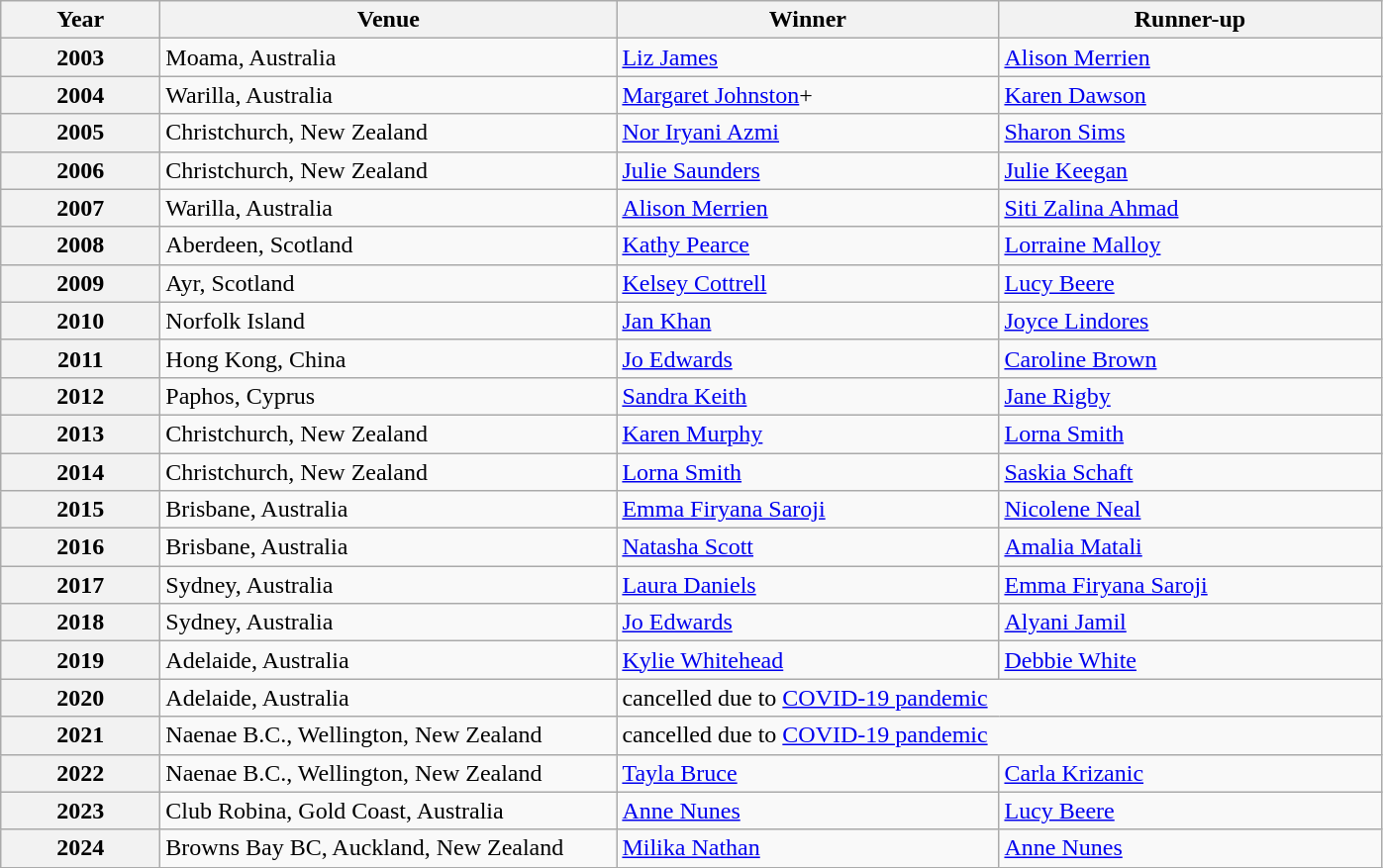<table class="wikitable">
<tr>
<th width=100>Year</th>
<th width=300>Venue</th>
<th width=250>Winner</th>
<th width=250>Runner-up</th>
</tr>
<tr>
<th>2003</th>
<td>Moama, Australia </td>
<td> <a href='#'>Liz James</a></td>
<td> <a href='#'>Alison Merrien</a></td>
</tr>
<tr>
<th>2004</th>
<td>Warilla, Australia </td>
<td> <a href='#'>Margaret Johnston</a>+</td>
<td> <a href='#'>Karen Dawson</a></td>
</tr>
<tr>
<th>2005</th>
<td>Christchurch, New Zealand </td>
<td> <a href='#'>Nor Iryani Azmi</a></td>
<td> <a href='#'>Sharon Sims</a></td>
</tr>
<tr>
<th>2006</th>
<td>Christchurch, New Zealand </td>
<td> <a href='#'>Julie Saunders</a></td>
<td> <a href='#'>Julie Keegan</a></td>
</tr>
<tr>
<th>2007</th>
<td>Warilla, Australia </td>
<td> <a href='#'>Alison Merrien</a></td>
<td> <a href='#'>Siti Zalina Ahmad</a></td>
</tr>
<tr>
<th>2008</th>
<td>Aberdeen, Scotland </td>
<td> <a href='#'>Kathy Pearce</a></td>
<td> <a href='#'>Lorraine Malloy</a></td>
</tr>
<tr>
<th>2009</th>
<td>Ayr, Scotland </td>
<td> <a href='#'>Kelsey Cottrell</a></td>
<td> <a href='#'>Lucy Beere</a></td>
</tr>
<tr>
<th>2010</th>
<td>Norfolk Island </td>
<td> <a href='#'>Jan Khan</a></td>
<td> <a href='#'>Joyce Lindores</a></td>
</tr>
<tr>
<th>2011</th>
<td>Hong Kong, China </td>
<td> <a href='#'>Jo Edwards</a></td>
<td> <a href='#'>Caroline Brown</a></td>
</tr>
<tr>
<th>2012</th>
<td>Paphos, Cyprus</td>
<td> <a href='#'>Sandra Keith</a></td>
<td> <a href='#'>Jane Rigby</a></td>
</tr>
<tr>
<th>2013</th>
<td>Christchurch, New Zealand </td>
<td> <a href='#'>Karen Murphy</a></td>
<td> <a href='#'>Lorna Smith</a></td>
</tr>
<tr>
<th>2014</th>
<td>Christchurch, New Zealand </td>
<td> <a href='#'>Lorna Smith</a></td>
<td> <a href='#'>Saskia Schaft</a></td>
</tr>
<tr>
<th>2015</th>
<td>Brisbane, Australia </td>
<td> <a href='#'>Emma Firyana Saroji</a></td>
<td> <a href='#'>Nicolene Neal</a></td>
</tr>
<tr>
<th>2016</th>
<td>Brisbane, Australia </td>
<td> <a href='#'>Natasha Scott</a></td>
<td> <a href='#'>Amalia Matali</a></td>
</tr>
<tr>
<th>2017</th>
<td>Sydney, Australia </td>
<td> <a href='#'>Laura Daniels</a></td>
<td> <a href='#'>Emma Firyana Saroji</a></td>
</tr>
<tr>
<th>2018</th>
<td>Sydney, Australia </td>
<td> <a href='#'>Jo Edwards</a></td>
<td> <a href='#'>Alyani Jamil</a></td>
</tr>
<tr>
<th>2019</th>
<td>Adelaide, Australia </td>
<td> <a href='#'>Kylie Whitehead</a></td>
<td> <a href='#'>Debbie White</a></td>
</tr>
<tr>
<th>2020</th>
<td>Adelaide, Australia </td>
<td colspan=2>cancelled due to <a href='#'>COVID-19 pandemic</a></td>
</tr>
<tr>
<th>2021</th>
<td>Naenae B.C., Wellington, New Zealand</td>
<td colspan=2>cancelled due to <a href='#'>COVID-19 pandemic</a></td>
</tr>
<tr>
<th>2022</th>
<td>Naenae B.C., Wellington, New Zealand</td>
<td> <a href='#'>Tayla Bruce</a></td>
<td> <a href='#'>Carla Krizanic</a></td>
</tr>
<tr>
<th>2023</th>
<td>Club Robina, Gold Coast, Australia</td>
<td> <a href='#'>Anne Nunes</a></td>
<td> <a href='#'>Lucy Beere</a></td>
</tr>
<tr>
<th>2024</th>
<td>Browns Bay BC, Auckland, New Zealand</td>
<td> <a href='#'>Milika Nathan</a></td>
<td> <a href='#'>Anne Nunes</a></td>
</tr>
</table>
